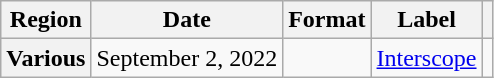<table class="wikitable plainrowheaders">
<tr>
<th scope="col">Region</th>
<th scope="col">Date</th>
<th scope="col">Format</th>
<th scope="col">Label</th>
<th scope="col"></th>
</tr>
<tr>
<th scope="row">Various</th>
<td>September 2, 2022</td>
<td></td>
<td><a href='#'>Interscope</a></td>
<td align="center"></td>
</tr>
</table>
